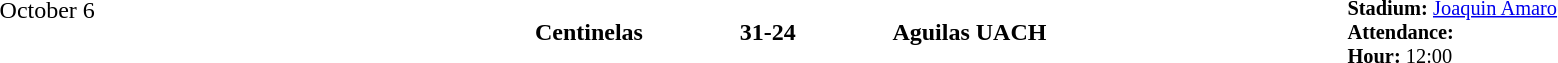<table style="width: 100%; background: transparent;" cellspacing="0">
<tr>
<td align=center valign=top rowspan=3 width=15%>October 6</td>
</tr>
<tr>
<td width=24% align=right><strong>Centinelas</strong></td>
<td align=center width=13%><strong>31-24</strong></td>
<td width=24%><strong>Aguilas UACH</strong></td>
<td style=font-size:85% rowspan=2 valign=top><strong>Stadium:</strong> <a href='#'>Joaquin Amaro</a><br><strong>Attendance:</strong> <br><strong>Hour:</strong> 12:00</td>
</tr>
</table>
